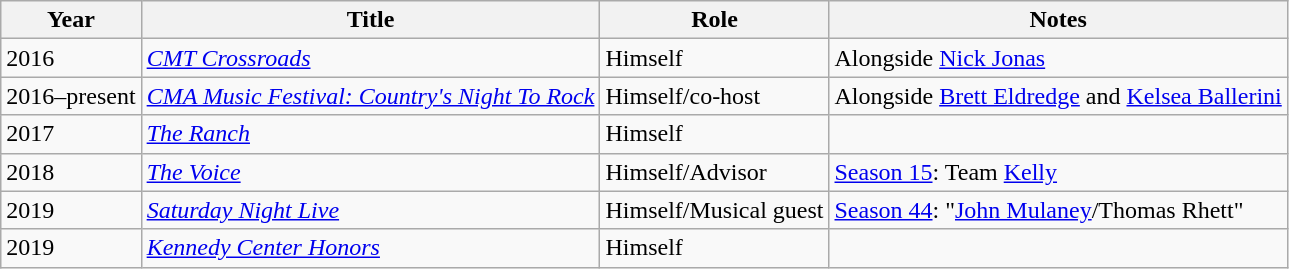<table class="wikitable">
<tr>
<th>Year</th>
<th>Title</th>
<th>Role</th>
<th>Notes</th>
</tr>
<tr>
<td>2016</td>
<td><em><a href='#'>CMT Crossroads</a></em></td>
<td>Himself</td>
<td>Alongside <a href='#'>Nick Jonas</a></td>
</tr>
<tr>
<td>2016–present</td>
<td><em><a href='#'>CMA Music Festival: Country's Night To Rock</a></em></td>
<td>Himself/co-host</td>
<td>Alongside <a href='#'>Brett Eldredge</a> and <a href='#'>Kelsea Ballerini</a></td>
</tr>
<tr>
<td>2017</td>
<td><em><a href='#'>The Ranch</a></em></td>
<td>Himself</td>
<td></td>
</tr>
<tr>
<td>2018</td>
<td><em><a href='#'>The Voice</a></em></td>
<td>Himself/Advisor</td>
<td><a href='#'>Season 15</a>: Team <a href='#'>Kelly</a></td>
</tr>
<tr>
<td>2019</td>
<td><em><a href='#'>Saturday Night Live</a></em></td>
<td>Himself/Musical guest</td>
<td><a href='#'>Season 44</a>: "<a href='#'>John Mulaney</a>/Thomas Rhett"</td>
</tr>
<tr>
<td>2019</td>
<td><em><a href='#'>Kennedy Center Honors</a></em></td>
<td>Himself</td>
<td></td>
</tr>
</table>
